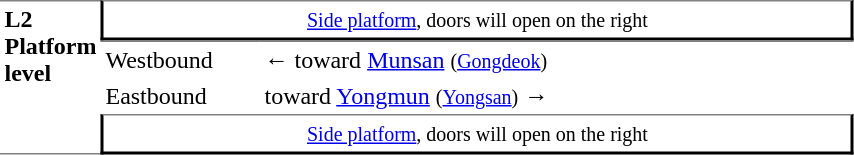<table table border=0 cellspacing=0 cellpadding=3>
<tr>
<td style="border-top:solid 1px gray;border-bottom:solid 1px gray;" width=50 rowspan=10 valign=top><strong>L2<br>Platform level</strong></td>
<td style="border-top:solid 1px gray;border-right:solid 2px black;border-left:solid 2px black;border-bottom:solid 2px black;text-align:center;" colspan=2><small><a href='#'>Side platform</a>, doors will open on the right</small></td>
</tr>
<tr>
<td style="border-bottom:solid 0px gray;border-top:solid 1px gray;" width=100>Westbound</td>
<td style="border-bottom:solid 0px gray;border-top:solid 1px gray;" width=390>←  toward <a href='#'>Munsan</a> <small>(<a href='#'>Gongdeok</a>)</small></td>
</tr>
<tr>
<td>Eastbound</td>
<td>  toward <a href='#'>Yongmun</a> <small>(<a href='#'>Yongsan</a>)</small> →</td>
</tr>
<tr>
<td style="border-top:solid 1px gray;border-right:solid 2px black;border-left:solid 2px black;border-bottom:solid 2px black;text-align:center;" colspan=2><small><a href='#'>Side platform</a>, doors will open on the right</small></td>
</tr>
</table>
